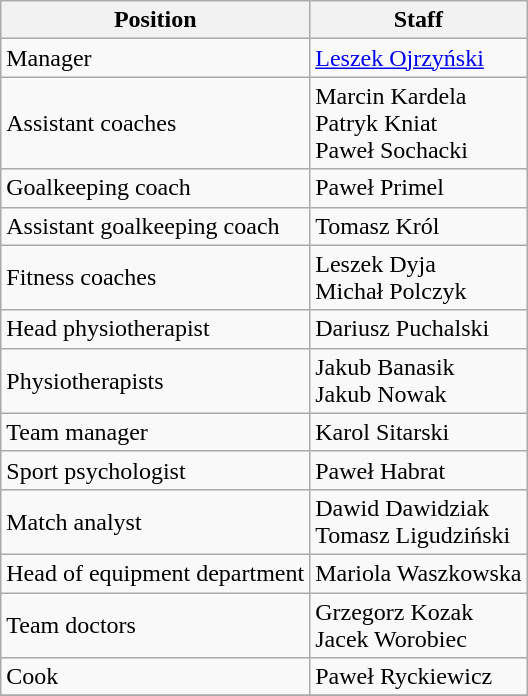<table class="wikitable">
<tr>
<th>Position</th>
<th>Staff</th>
</tr>
<tr>
<td>Manager</td>
<td> <a href='#'>Leszek Ojrzyński</a></td>
</tr>
<tr>
<td>Assistant coaches</td>
<td> Marcin Kardela<br> Patryk Kniat<br> Paweł Sochacki</td>
</tr>
<tr>
<td>Goalkeeping coach</td>
<td> Paweł Primel</td>
</tr>
<tr>
<td>Assistant goalkeeping coach</td>
<td> Tomasz Król</td>
</tr>
<tr>
<td>Fitness coaches</td>
<td> Leszek Dyja<br> Michał Polczyk</td>
</tr>
<tr>
<td>Head physiotherapist</td>
<td> Dariusz Puchalski</td>
</tr>
<tr>
<td>Physiotherapists</td>
<td> Jakub Banasik<br> Jakub Nowak</td>
</tr>
<tr>
<td>Team manager</td>
<td> Karol Sitarski</td>
</tr>
<tr>
<td>Sport psychologist</td>
<td> Paweł Habrat</td>
</tr>
<tr>
<td>Match analyst</td>
<td> Dawid Dawidziak<br> Tomasz Ligudziński</td>
</tr>
<tr>
<td>Head of equipment department</td>
<td> Mariola Waszkowska</td>
</tr>
<tr>
<td>Team doctors</td>
<td> Grzegorz Kozak<br> Jacek Worobiec</td>
</tr>
<tr>
<td>Cook</td>
<td> Paweł Ryckiewicz</td>
</tr>
<tr>
</tr>
</table>
